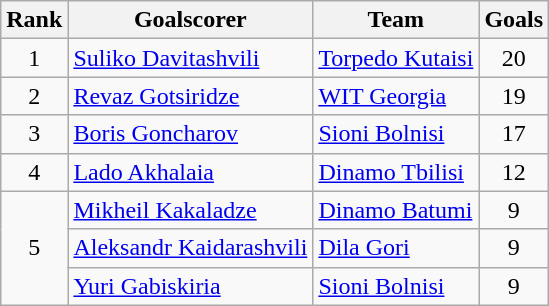<table class="wikitable">
<tr>
<th>Rank</th>
<th>Goalscorer</th>
<th>Team</th>
<th>Goals</th>
</tr>
<tr>
<td align="center">1</td>
<td> <a href='#'>Suliko Davitashvili</a></td>
<td><a href='#'>Torpedo Kutaisi</a></td>
<td align="center">20</td>
</tr>
<tr>
<td align="center">2</td>
<td> <a href='#'>Revaz Gotsiridze</a></td>
<td><a href='#'>WIT Georgia</a></td>
<td align="center">19</td>
</tr>
<tr>
<td align="center">3</td>
<td> <a href='#'>Boris Goncharov</a></td>
<td><a href='#'>Sioni Bolnisi</a></td>
<td align="center">17</td>
</tr>
<tr>
<td align="center">4</td>
<td> <a href='#'>Lado Akhalaia</a></td>
<td><a href='#'>Dinamo Tbilisi</a></td>
<td align="center">12</td>
</tr>
<tr>
<td rowspan=3 align="center">5</td>
<td> <a href='#'>Mikheil Kakaladze</a></td>
<td><a href='#'>Dinamo Batumi</a></td>
<td align="center">9</td>
</tr>
<tr>
<td> <a href='#'>Aleksandr Kaidarashvili</a></td>
<td><a href='#'>Dila Gori</a></td>
<td align="center">9</td>
</tr>
<tr>
<td> <a href='#'>Yuri Gabiskiria</a></td>
<td><a href='#'>Sioni Bolnisi</a></td>
<td align="center">9</td>
</tr>
</table>
